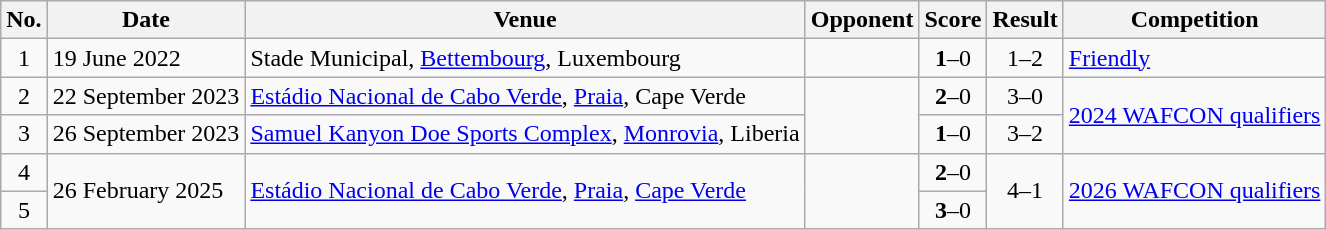<table class="wikitable sortable">
<tr>
<th scope="col">No.</th>
<th scope="col">Date</th>
<th scope="col">Venue</th>
<th scope="col">Opponent</th>
<th scope="col">Score</th>
<th scope="col">Result</th>
<th scope="col">Competition</th>
</tr>
<tr>
<td align="center">1</td>
<td>19 June 2022</td>
<td>Stade Municipal, <a href='#'>Bettembourg</a>, Luxembourg</td>
<td></td>
<td align="center"><strong>1</strong>–0</td>
<td align="center">1–2</td>
<td><a href='#'>Friendly</a></td>
</tr>
<tr>
<td align="center">2</td>
<td>22 September 2023</td>
<td><a href='#'>Estádio Nacional de Cabo Verde</a>, <a href='#'>Praia</a>, Cape Verde</td>
<td rowspan=2></td>
<td align="center"><strong>2</strong>–0</td>
<td align="center">3–0</td>
<td rowspan=2><a href='#'>2024 WAFCON qualifiers</a></td>
</tr>
<tr>
<td align="center">3</td>
<td>26 September 2023</td>
<td><a href='#'>Samuel Kanyon Doe Sports Complex</a>, <a href='#'>Monrovia</a>, Liberia</td>
<td align="center"><strong>1</strong>–0</td>
<td align="center">3–2</td>
</tr>
<tr>
<td align="center">4</td>
<td rowspan=2>26 February 2025</td>
<td rowspan=2><a href='#'>Estádio Nacional de Cabo Verde</a>, <a href='#'>Praia</a>, <a href='#'>Cape Verde</a></td>
<td rowspan=2></td>
<td align="center"><strong>2</strong>–0</td>
<td align="center" rowspan=2>4–1</td>
<td rowspan=2><a href='#'>2026 WAFCON qualifiers</a></td>
</tr>
<tr>
<td align="center">5</td>
<td align="center"><strong>3</strong>–0</td>
</tr>
</table>
